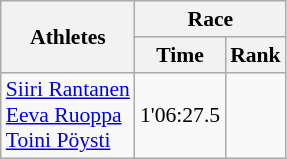<table class="wikitable" border="1" style="font-size:90%">
<tr>
<th rowspan=2>Athletes</th>
<th colspan=2>Race</th>
</tr>
<tr>
<th>Time</th>
<th>Rank</th>
</tr>
<tr>
<td><a href='#'>Siiri Rantanen</a><br><a href='#'>Eeva Ruoppa</a><br><a href='#'>Toini Pöysti</a></td>
<td align=center>1'06:27.5</td>
<td align=center></td>
</tr>
</table>
